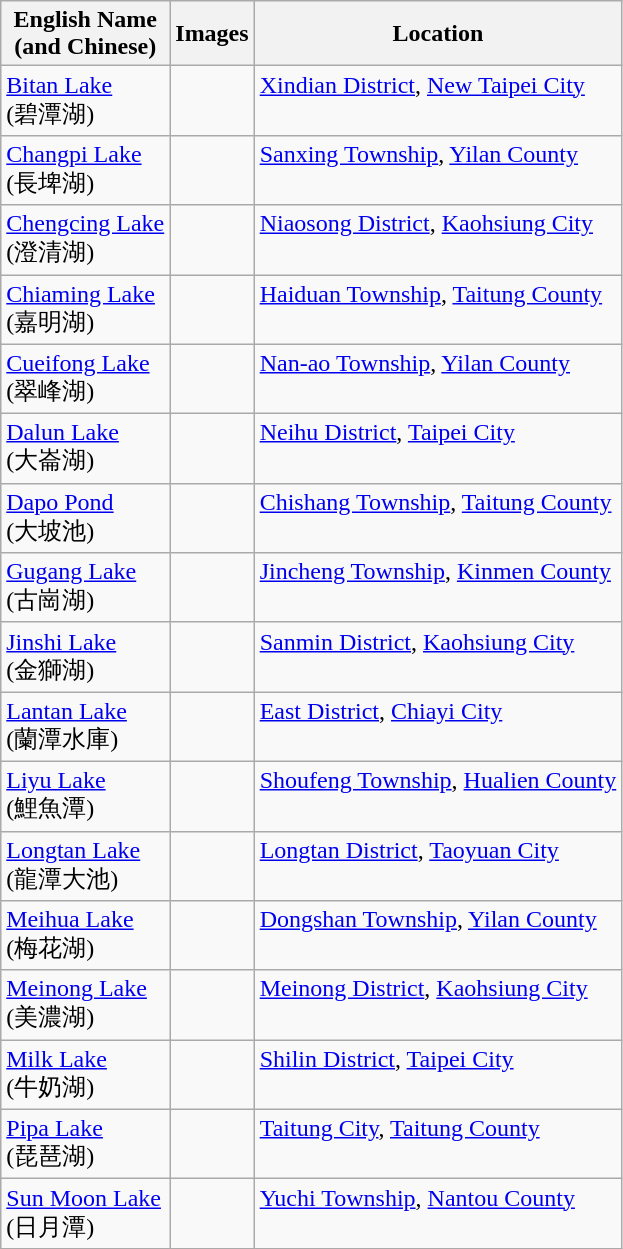<table class="wikitable sortable">
<tr>
<th align=left>English Name<br>(and Chinese)</th>
<th align=center class=unsortable>Images</th>
<th align=left>Location</th>
</tr>
<tr valign=top>
<td><a href='#'>Bitan Lake</a><br>(碧潭湖)</td>
<td></td>
<td><a href='#'>Xindian District</a>, <a href='#'>New Taipei City</a></td>
</tr>
<tr valign=top>
<td><a href='#'>Changpi Lake</a><br>(長埤湖)</td>
<td></td>
<td><a href='#'>Sanxing Township</a>, <a href='#'>Yilan County</a></td>
</tr>
<tr valign=top>
<td><a href='#'>Chengcing Lake</a><br>(澄清湖)</td>
<td></td>
<td><a href='#'>Niaosong District</a>, <a href='#'>Kaohsiung City</a></td>
</tr>
<tr valign=top>
<td><a href='#'>Chiaming Lake</a><br>(嘉明湖)</td>
<td></td>
<td><a href='#'>Haiduan Township</a>, <a href='#'>Taitung County</a></td>
</tr>
<tr valign=top>
<td><a href='#'>Cueifong Lake</a><br>(翠峰湖)</td>
<td></td>
<td><a href='#'>Nan-ao Township</a>, <a href='#'>Yilan County</a></td>
</tr>
<tr valign=top>
<td><a href='#'>Dalun Lake</a><br>(大崙湖)</td>
<td></td>
<td><a href='#'>Neihu District</a>, <a href='#'>Taipei City</a></td>
</tr>
<tr valign=top>
<td><a href='#'>Dapo Pond</a><br>(大坡池)</td>
<td></td>
<td><a href='#'>Chishang Township</a>, <a href='#'>Taitung County</a></td>
</tr>
<tr valign=top>
<td><a href='#'>Gugang Lake</a><br>(古崗湖)</td>
<td></td>
<td><a href='#'>Jincheng Township</a>, <a href='#'>Kinmen County</a></td>
</tr>
<tr valign=top>
<td><a href='#'>Jinshi Lake</a><br>(金獅湖)</td>
<td></td>
<td><a href='#'>Sanmin District</a>, <a href='#'>Kaohsiung City</a></td>
</tr>
<tr valign=top>
<td><a href='#'>Lantan Lake</a><br>(蘭潭水庫)</td>
<td></td>
<td><a href='#'>East District</a>, <a href='#'>Chiayi City</a></td>
</tr>
<tr valign=top>
<td><a href='#'>Liyu Lake</a><br>(鯉魚潭)</td>
<td></td>
<td><a href='#'>Shoufeng Township</a>, <a href='#'>Hualien County</a></td>
</tr>
<tr valign=top>
<td><a href='#'>Longtan Lake</a><br>(龍潭大池)</td>
<td></td>
<td><a href='#'>Longtan District</a>, <a href='#'>Taoyuan City</a></td>
</tr>
<tr valign=top>
<td><a href='#'>Meihua Lake</a><br>(梅花湖)</td>
<td></td>
<td><a href='#'>Dongshan Township</a>, <a href='#'>Yilan County</a></td>
</tr>
<tr valign=top>
<td><a href='#'>Meinong Lake</a><br>(美濃湖)</td>
<td></td>
<td><a href='#'>Meinong District</a>, <a href='#'>Kaohsiung City</a></td>
</tr>
<tr valign=top>
<td><a href='#'>Milk Lake</a><br>(牛奶湖)</td>
<td></td>
<td><a href='#'>Shilin District</a>, <a href='#'>Taipei City</a></td>
</tr>
<tr valign=top>
<td><a href='#'>Pipa Lake</a><br>(琵琶湖)</td>
<td></td>
<td><a href='#'>Taitung City</a>, <a href='#'>Taitung County</a></td>
</tr>
<tr valign=top>
<td><a href='#'>Sun Moon Lake</a><br>(日月潭)</td>
<td></td>
<td><a href='#'>Yuchi Township</a>, <a href='#'>Nantou County</a></td>
</tr>
</table>
